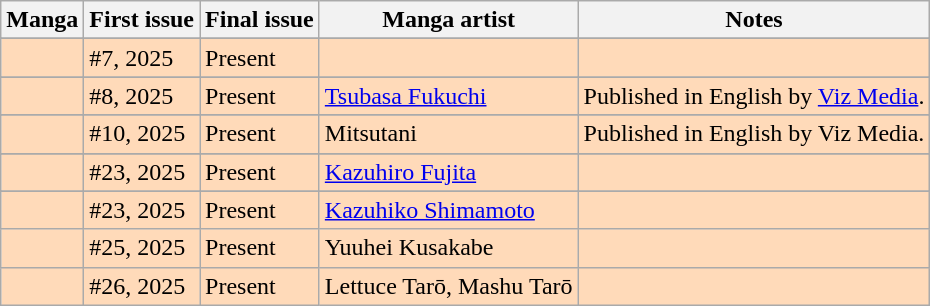<table class="wikitable sortable" style="background: #FFF;">
<tr>
<th>Manga</th>
<th>First issue</th>
<th>Final issue</th>
<th>Manga artist</th>
<th>Notes</th>
</tr>
<tr>
</tr>
<tr style="background-color:#FFDAB9;">
<td></td>
<td>#7, 2025</td>
<td>Present</td>
<td></td>
<td></td>
</tr>
<tr>
</tr>
<tr style="background-color:#FFDAB9;">
<td></td>
<td>#8, 2025</td>
<td>Present</td>
<td><a href='#'>Tsubasa Fukuchi</a></td>
<td>Published in English by <a href='#'>Viz Media</a>.</td>
</tr>
<tr>
</tr>
<tr style="background-color:#FFDAB9;">
<td></td>
<td>#10, 2025</td>
<td>Present</td>
<td>Mitsutani</td>
<td>Published in English by Viz Media.</td>
</tr>
<tr>
</tr>
<tr style="background-color:#FFDAB9;">
<td></td>
<td>#23, 2025</td>
<td>Present</td>
<td><a href='#'>Kazuhiro Fujita</a></td>
<td></td>
</tr>
<tr>
</tr>
<tr style="background-color:#FFDAB9;">
<td></td>
<td>#23, 2025</td>
<td>Present</td>
<td><a href='#'>Kazuhiko Shimamoto</a></td>
<td></td>
</tr>
<tr style="background-color:#FFDAB9;">
<td></td>
<td>#25, 2025</td>
<td>Present</td>
<td>Yuuhei Kusakabe</td>
<td></td>
</tr>
<tr style="background-color:#FFDAB9;">
<td></td>
<td>#26, 2025</td>
<td>Present</td>
<td>Lettuce Tarō, Mashu Tarō</td>
<td></td>
</tr>
</table>
